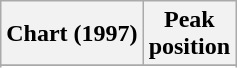<table class="wikitable sortable plainrowheaders" style="text-align:center">
<tr>
<th>Chart (1997)</th>
<th>Peak<br>position</th>
</tr>
<tr>
</tr>
<tr>
</tr>
</table>
